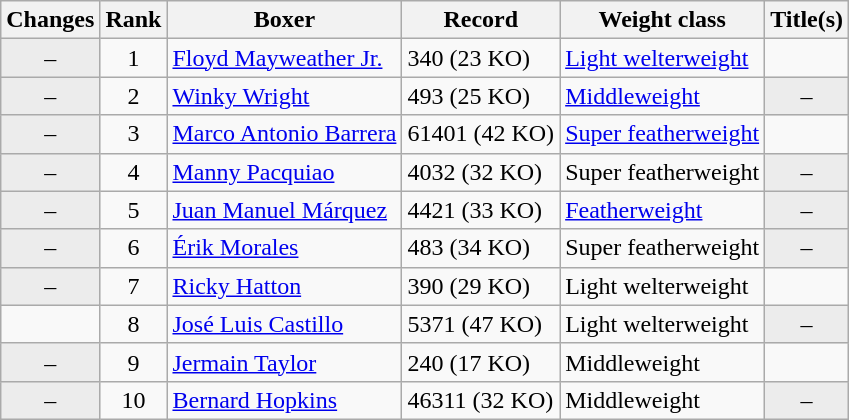<table class="wikitable ">
<tr>
<th>Changes</th>
<th>Rank</th>
<th>Boxer</th>
<th>Record</th>
<th>Weight class</th>
<th>Title(s)</th>
</tr>
<tr>
<td align=center bgcolor=#ECECEC>–</td>
<td align=center>1</td>
<td><a href='#'>Floyd Mayweather Jr.</a></td>
<td>340 (23 KO)</td>
<td><a href='#'>Light welterweight</a></td>
<td></td>
</tr>
<tr>
<td align=center bgcolor=#ECECEC>–</td>
<td align=center>2</td>
<td><a href='#'>Winky Wright</a></td>
<td>493 (25 KO)</td>
<td><a href='#'>Middleweight</a></td>
<td align=center bgcolor=#ECECEC data-sort-value="Z">–</td>
</tr>
<tr>
<td align=center bgcolor=#ECECEC>–</td>
<td align=center>3</td>
<td><a href='#'>Marco Antonio Barrera</a></td>
<td>61401 (42 KO)</td>
<td><a href='#'>Super featherweight</a></td>
<td></td>
</tr>
<tr>
<td align=center bgcolor=#ECECEC>–</td>
<td align=center>4</td>
<td><a href='#'>Manny Pacquiao</a></td>
<td>4032 (32 KO)</td>
<td>Super featherweight</td>
<td align=center bgcolor=#ECECEC data-sort-value="Z">–</td>
</tr>
<tr>
<td align=center bgcolor=#ECECEC>–</td>
<td align=center>5</td>
<td><a href='#'>Juan Manuel Márquez</a></td>
<td>4421 (33 KO)</td>
<td><a href='#'>Featherweight</a></td>
<td align=center bgcolor=#ECECEC data-sort-value="Z">–</td>
</tr>
<tr>
<td align=center bgcolor=#ECECEC>–</td>
<td align=center>6</td>
<td><a href='#'>Érik Morales</a></td>
<td>483 (34 KO)</td>
<td>Super featherweight</td>
<td align=center bgcolor=#ECECEC data-sort-value="Z">–</td>
</tr>
<tr>
<td align=center bgcolor=#ECECEC>–</td>
<td align=center>7</td>
<td><a href='#'>Ricky Hatton</a></td>
<td>390 (29 KO)</td>
<td>Light welterweight</td>
<td></td>
</tr>
<tr>
<td align=center></td>
<td align=center>8</td>
<td><a href='#'>José Luis Castillo</a></td>
<td>5371 (47 KO)</td>
<td>Light welterweight</td>
<td align=center bgcolor=#ECECEC data-sort-value="Z">–</td>
</tr>
<tr>
<td align=center bgcolor=#ECECEC>–</td>
<td align=center>9</td>
<td><a href='#'>Jermain Taylor</a></td>
<td>240 (17 KO)</td>
<td>Middleweight</td>
<td></td>
</tr>
<tr>
<td align=center bgcolor=#ECECEC>–</td>
<td align=center>10</td>
<td><a href='#'>Bernard Hopkins</a></td>
<td>46311 (32 KO)</td>
<td>Middleweight</td>
<td align=center bgcolor=#ECECEC data-sort-value="Z">–</td>
</tr>
</table>
